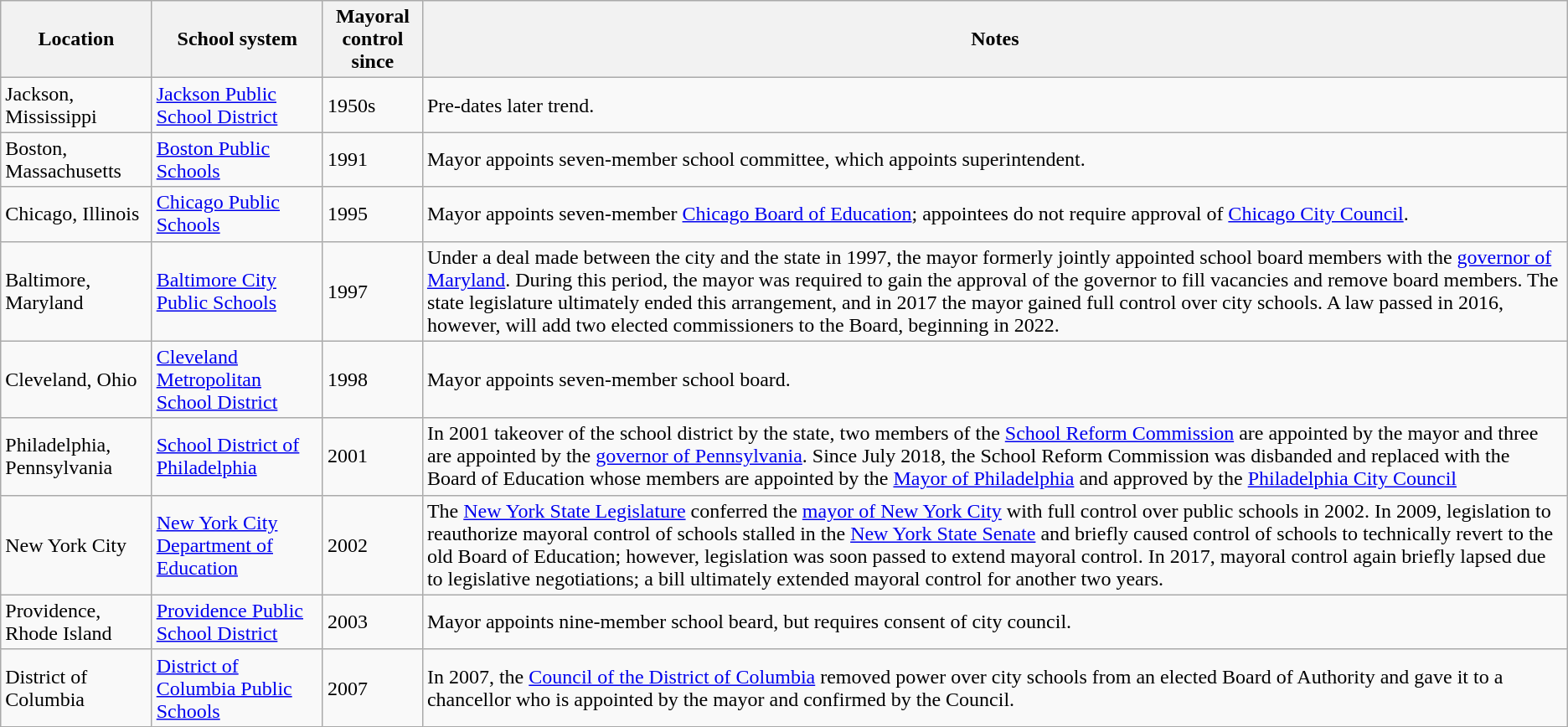<table class="wikitable">
<tr>
<th>Location</th>
<th>School system</th>
<th>Mayoral control<br>since</th>
<th>Notes</th>
</tr>
<tr>
<td>Jackson, Mississippi</td>
<td><a href='#'>Jackson Public School District</a></td>
<td>1950s</td>
<td>Pre-dates later trend.</td>
</tr>
<tr>
<td>Boston, Massachusetts</td>
<td><a href='#'>Boston Public Schools</a></td>
<td>1991</td>
<td>Mayor appoints seven-member school committee, which appoints superintendent.</td>
</tr>
<tr>
<td>Chicago, Illinois</td>
<td><a href='#'>Chicago Public Schools</a></td>
<td>1995</td>
<td>Mayor appoints seven-member <a href='#'>Chicago Board of Education</a>; appointees do not require approval of <a href='#'>Chicago City Council</a>.</td>
</tr>
<tr>
<td>Baltimore, Maryland</td>
<td><a href='#'>Baltimore City Public Schools</a></td>
<td>1997</td>
<td>Under a deal made between the city and the state in 1997, the mayor formerly jointly appointed school board members with the <a href='#'>governor of Maryland</a>. During this period, the mayor was required to gain the approval of the governor to fill vacancies and remove board members. The state legislature ultimately ended this arrangement, and in 2017 the mayor gained full control over city schools. A law passed in 2016, however, will add two elected commissioners to the Board, beginning in 2022.</td>
</tr>
<tr>
<td>Cleveland, Ohio</td>
<td><a href='#'>Cleveland Metropolitan School District</a></td>
<td>1998</td>
<td>Mayor appoints seven-member school board.</td>
</tr>
<tr>
<td>Philadelphia, Pennsylvania</td>
<td><a href='#'>School District of Philadelphia</a></td>
<td>2001</td>
<td>In 2001 takeover of the school district by the state, two members of the <a href='#'>School Reform Commission</a> are appointed by the mayor and three are appointed by the <a href='#'>governor of Pennsylvania</a>. Since July 2018, the School Reform Commission was disbanded and replaced with the Board of Education whose members are appointed by the <a href='#'>Mayor of Philadelphia</a> and approved by the <a href='#'>Philadelphia City Council</a></td>
</tr>
<tr>
<td>New York City</td>
<td><a href='#'>New York City Department of Education</a></td>
<td>2002</td>
<td>The <a href='#'>New York State Legislature</a> conferred the <a href='#'>mayor of New York City</a> with full control over public schools in 2002. In 2009, legislation to reauthorize mayoral control of schools stalled in the <a href='#'>New York State Senate</a> and briefly caused control of schools to technically revert to the old Board of Education; however, legislation was soon passed to extend mayoral control. In 2017, mayoral control again briefly lapsed due to legislative negotiations; a bill ultimately extended mayoral control for another two years.</td>
</tr>
<tr>
<td>Providence, Rhode Island</td>
<td><a href='#'>Providence Public School District</a></td>
<td>2003</td>
<td>Mayor appoints nine-member school beard, but requires consent of city council.</td>
</tr>
<tr>
<td>District of Columbia</td>
<td><a href='#'>District of Columbia Public Schools</a></td>
<td>2007</td>
<td>In 2007, the <a href='#'>Council of the District of Columbia</a> removed power over city schools from an elected Board of Authority and gave it to a chancellor who is appointed by the mayor and confirmed by the Council.</td>
</tr>
</table>
